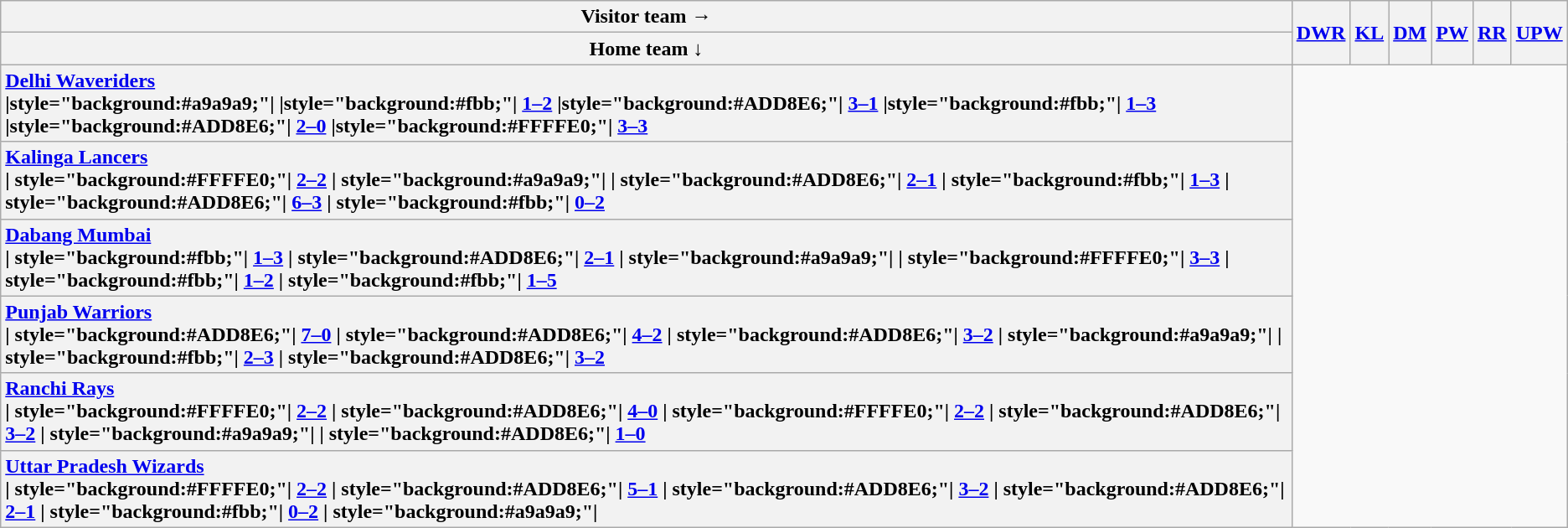<table class="wikitable" style="white-space:nowrap;text-align:center;">
<tr>
<th>Visitor team →</th>
<th rowspan="2"><a href='#'>DWR</a></th>
<th rowspan="2"><a href='#'>KL</a></th>
<th rowspan="2"><a href='#'>DM</a></th>
<th rowspan="2"><a href='#'>PW</a></th>
<th rowspan="2"><a href='#'>RR</a></th>
<th rowspan="2"><a href='#'>UPW</a></th>
</tr>
<tr>
<th>Home team ↓</th>
</tr>
<tr>
<th style="text-align:left;white-space:normal"><a href='#'>Delhi Waveriders</a><br> |style="background:#a9a9a9;"|
 |style="background:#fbb;"| <a href='#'>1–2</a>
 |style="background:#ADD8E6;"| <a href='#'>3–1</a>
 |style="background:#fbb;"| <a href='#'>1–3</a>
 |style="background:#ADD8E6;"| <a href='#'>2–0</a>
 |style="background:#FFFFE0;"| <a href='#'>3–3</a></th>
</tr>
<tr>
<th style="text-align:left;white-space:normal"><a href='#'>Kalinga Lancers</a><br> | style="background:#FFFFE0;"| <a href='#'>2–2</a>
 | style="background:#a9a9a9;"|
 | style="background:#ADD8E6;"| <a href='#'>2–1</a>
 | style="background:#fbb;"| <a href='#'>1–3</a>
 | style="background:#ADD8E6;"| <a href='#'>6–3</a>
 | style="background:#fbb;"| <a href='#'>0–2</a></th>
</tr>
<tr>
<th style="text-align:left;white-space:normal"><a href='#'>Dabang Mumbai</a><br> | style="background:#fbb;"| <a href='#'>1–3</a>
 | style="background:#ADD8E6;"| <a href='#'>2–1</a>
 | style="background:#a9a9a9;"| 
 | style="background:#FFFFE0;"| <a href='#'>3–3</a>
 | style="background:#fbb;"| <a href='#'>1–2</a>
 | style="background:#fbb;"| <a href='#'>1–5</a></th>
</tr>
<tr>
<th style="text-align:left;white-space:normal"><a href='#'>Punjab Warriors</a><br> | style="background:#ADD8E6;"| <a href='#'>7–0</a>
 | style="background:#ADD8E6;"| <a href='#'>4–2</a>
 | style="background:#ADD8E6;"| <a href='#'>3–2</a>
 | style="background:#a9a9a9;"|
 | style="background:#fbb;"| <a href='#'>2–3</a>
 | style="background:#ADD8E6;"| <a href='#'>3–2</a></th>
</tr>
<tr>
<th style="text-align:left;white-space:normal"><a href='#'>Ranchi Rays</a><br> | style="background:#FFFFE0;"| <a href='#'>2–2</a>
 | style="background:#ADD8E6;"| <a href='#'>4–0</a>
 | style="background:#FFFFE0;"| <a href='#'>2–2</a>
 | style="background:#ADD8E6;"| <a href='#'>3–2</a>
 | style="background:#a9a9a9;"| 
 | style="background:#ADD8E6;"| <a href='#'>1–0</a></th>
</tr>
<tr>
<th style="text-align:left;white-space:normal"><a href='#'>Uttar Pradesh Wizards</a><br> | style="background:#FFFFE0;"| <a href='#'>2–2</a>
 | style="background:#ADD8E6;"| <a href='#'>5–1</a>
 | style="background:#ADD8E6;"| <a href='#'>3–2</a>
 | style="background:#ADD8E6;"| <a href='#'>2–1</a>
 | style="background:#fbb;"| <a href='#'>0–2</a>
 | style="background:#a9a9a9;"|</th>
</tr>
</table>
